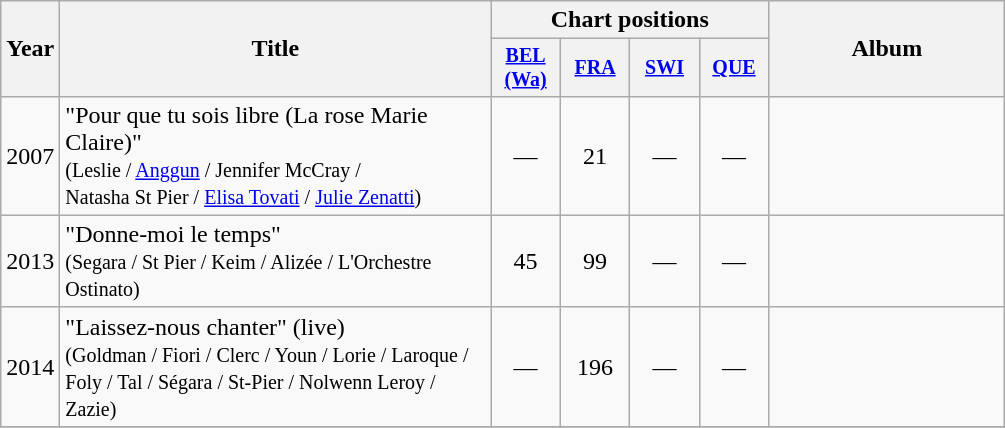<table class="wikitable">
<tr>
<th rowspan="2">Year</th>
<th style="width:280px;" rowspan="2">Title</th>
<th colspan="4">Chart positions</th>
<th style="width:150px;" rowspan="2">Album</th>
</tr>
<tr>
<th style="width:40px; font-size:smaller;"><a href='#'>BEL<br>(Wa)</a></th>
<th style="width:40px; font-size:smaller;"><a href='#'>FRA</a></th>
<th style="width:40px; font-size:smaller;"><a href='#'>SWI</a></th>
<th style="width:40px; font-size:smaller;"><a href='#'>QUE</a></th>
</tr>
<tr>
<td style="width:20px;" rowspan="1">2007</td>
<td>"Pour que tu sois libre (La rose Marie Claire)" <br><small>(Leslie / <a href='#'>Anggun</a> / Jennifer McCray / <br>Natasha St Pier / <a href='#'>Elisa Tovati</a> / <a href='#'>Julie Zenatti</a>)</small></td>
<td style="text-align:center;">—</td>
<td style="text-align:center;">21</td>
<td style="text-align:center;">—</td>
<td style="text-align:center;">—</td>
<td style="text-align:center;" rowspan="1"></td>
</tr>
<tr>
<td style="width:20px;" rowspan="1">2013</td>
<td>"Donne-moi le temps" <br><small>(Segara / St Pier / Keim / Alizée / L'Orchestre Ostinato)</small></td>
<td style="text-align:center;">45</td>
<td style="text-align:center;">99</td>
<td style="text-align:center;">—</td>
<td style="text-align:center;">—</td>
<td style="text-align:center;" rowspan="1"></td>
</tr>
<tr>
<td style="width:20px;" rowspan="1">2014</td>
<td>"Laissez-nous chanter" (live) <br><small>(Goldman / Fiori / Clerc / Youn / Lorie / Laroque / Foly / Tal / Ségara / St-Pier / Nolwenn Leroy / Zazie)</small></td>
<td style="text-align:center;">—</td>
<td style="text-align:center;">196</td>
<td style="text-align:center;">—</td>
<td style="text-align:center;">—</td>
<td style="text-align:center;" rowspan="1"></td>
</tr>
<tr>
</tr>
</table>
